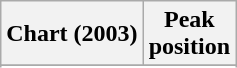<table class="wikitable sortable plainrowheaders">
<tr>
<th scope="col">Chart (2003)</th>
<th scope="col">Peak<br>position</th>
</tr>
<tr>
</tr>
<tr>
</tr>
<tr>
</tr>
</table>
